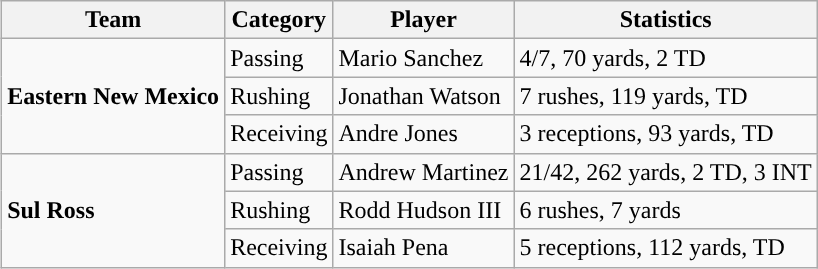<table class="wikitable" style="float: right;">
<tr>
<th>Team</th>
<th>Category</th>
<th>Player</th>
<th>Statistics</th>
</tr>
<tr>
<td rowspan=3><strong>Eastern New Mexico</strong></td>
<td>Passing</td>
<td>Mario Sanchez</td>
<td>4/7, 70 yards, 2 TD</td>
</tr>
<tr>
<td>Rushing</td>
<td>Jonathan Watson</td>
<td>7 rushes, 119 yards, TD</td>
</tr>
<tr>
<td>Receiving</td>
<td>Andre Jones</td>
<td>3 receptions, 93 yards, TD</td>
</tr>
<tr>
<td rowspan=3><strong>Sul Ross</strong></td>
<td>Passing</td>
<td>Andrew Martinez</td>
<td>21/42, 262 yards, 2 TD, 3 INT</td>
</tr>
<tr>
<td>Rushing</td>
<td>Rodd Hudson III</td>
<td>6 rushes, 7 yards</td>
</tr>
<tr>
<td>Receiving</td>
<td>Isaiah Pena</td>
<td>5 receptions, 112 yards, TD</td>
</tr>
</table>
